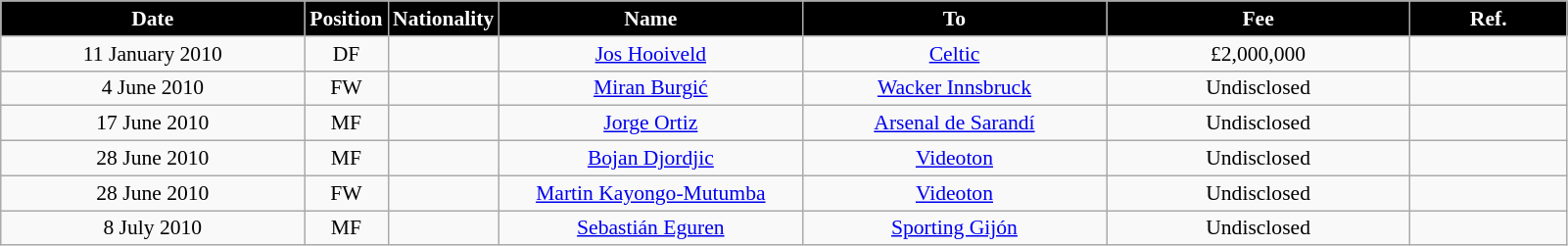<table class="wikitable"  style="text-align:center; font-size:90%; ">
<tr>
<th style="background:#000000; color:white; width:200px;">Date</th>
<th style="background:#000000; color:white; width:50px;">Position</th>
<th style="background:#000000; color:white; width:50px;">Nationality</th>
<th style="background:#000000; color:white; width:200px;">Name</th>
<th style="background:#000000; color:white; width:200px;">To</th>
<th style="background:#000000; color:white; width:200px;">Fee</th>
<th style="background:#000000; color:white; width:100px;">Ref.</th>
</tr>
<tr>
<td>11 January 2010</td>
<td>DF</td>
<td></td>
<td><a href='#'>Jos Hooiveld</a></td>
<td><a href='#'>Celtic</a></td>
<td>£2,000,000</td>
<td></td>
</tr>
<tr>
<td>4 June 2010</td>
<td>FW</td>
<td></td>
<td><a href='#'>Miran Burgić</a></td>
<td><a href='#'>Wacker Innsbruck</a></td>
<td>Undisclosed</td>
<td></td>
</tr>
<tr>
<td>17 June 2010</td>
<td>MF</td>
<td></td>
<td><a href='#'>Jorge Ortiz</a></td>
<td><a href='#'>Arsenal de Sarandí</a></td>
<td>Undisclosed</td>
<td></td>
</tr>
<tr>
<td>28 June 2010</td>
<td>MF</td>
<td></td>
<td><a href='#'>Bojan Djordjic</a></td>
<td><a href='#'>Videoton</a></td>
<td>Undisclosed</td>
<td></td>
</tr>
<tr>
<td>28 June 2010</td>
<td>FW</td>
<td></td>
<td><a href='#'>Martin Kayongo-Mutumba</a></td>
<td><a href='#'>Videoton</a></td>
<td>Undisclosed</td>
<td></td>
</tr>
<tr>
<td>8 July 2010</td>
<td>MF</td>
<td></td>
<td><a href='#'>Sebastián Eguren</a></td>
<td><a href='#'>Sporting Gijón</a></td>
<td>Undisclosed</td>
<td></td>
</tr>
</table>
